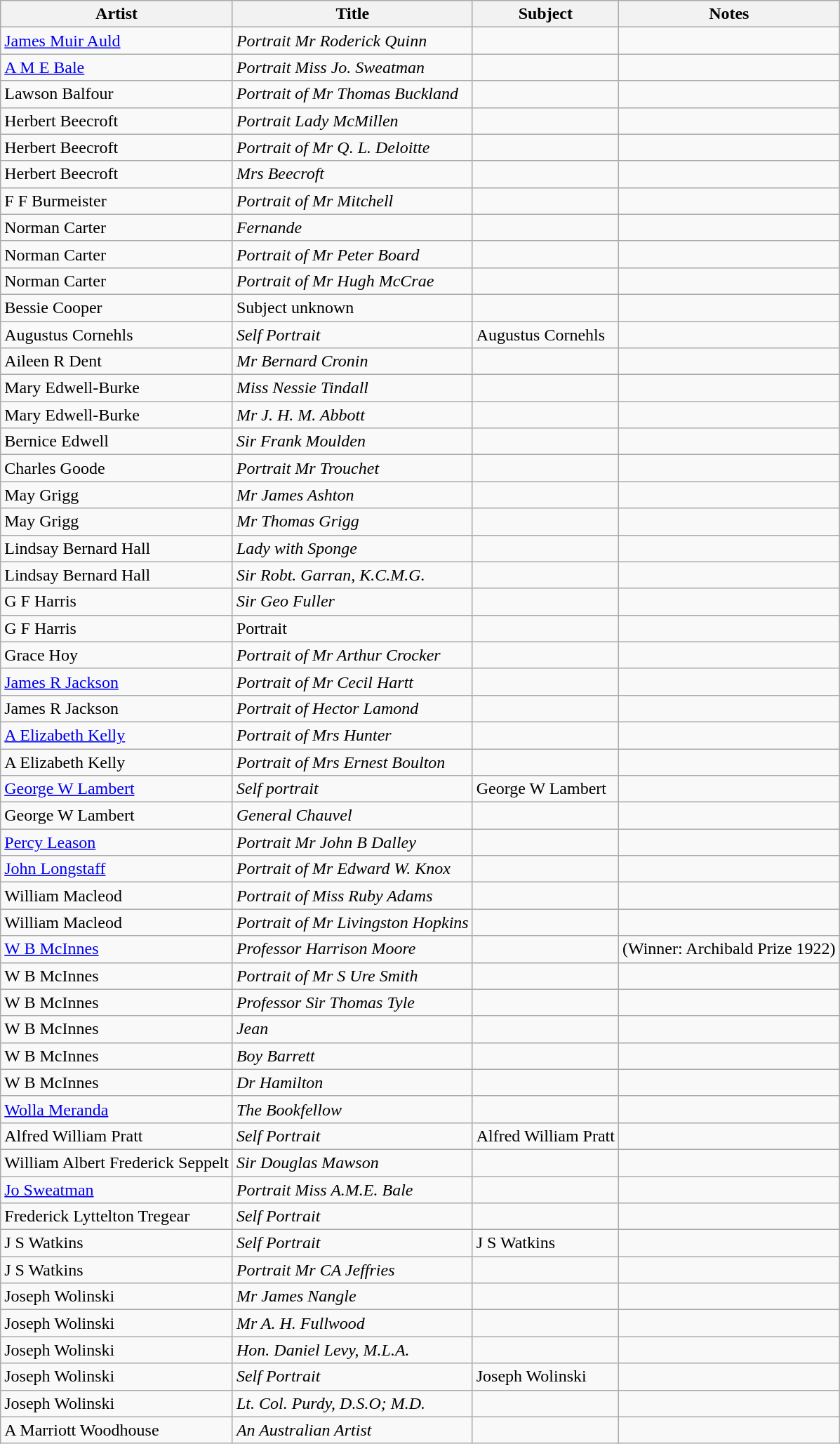<table class="wikitable sortable">
<tr>
<th>Artist</th>
<th>Title</th>
<th>Subject</th>
<th>Notes</th>
</tr>
<tr>
<td><a href='#'>James Muir Auld</a></td>
<td><em>Portrait Mr Roderick Quinn</em></td>
<td></td>
<td></td>
</tr>
<tr>
<td><a href='#'>A M E Bale</a></td>
<td><em>Portrait Miss Jo. Sweatman</em></td>
<td></td>
<td></td>
</tr>
<tr>
<td>Lawson Balfour</td>
<td><em>Portrait of Mr Thomas Buckland</em></td>
<td></td>
<td></td>
</tr>
<tr>
<td>Herbert Beecroft</td>
<td><em>Portrait Lady McMillen</em></td>
<td></td>
<td></td>
</tr>
<tr>
<td>Herbert Beecroft</td>
<td><em>Portrait of Mr Q. L. Deloitte</em></td>
<td></td>
<td></td>
</tr>
<tr>
<td>Herbert Beecroft</td>
<td><em>Mrs Beecroft</em></td>
<td></td>
<td></td>
</tr>
<tr>
<td>F F Burmeister</td>
<td><em>Portrait of Mr Mitchell</em></td>
<td></td>
<td></td>
</tr>
<tr>
<td>Norman Carter</td>
<td><em>Fernande</em></td>
<td></td>
<td></td>
</tr>
<tr>
<td>Norman Carter</td>
<td><em>Portrait of Mr Peter Board</em></td>
<td></td>
<td></td>
</tr>
<tr>
<td>Norman Carter</td>
<td><em>Portrait of Mr Hugh McCrae</em></td>
<td></td>
<td></td>
</tr>
<tr>
<td>Bessie Cooper</td>
<td>Subject unknown</td>
<td></td>
<td></td>
</tr>
<tr>
<td>Augustus Cornehls</td>
<td><em>Self Portrait</em></td>
<td>Augustus Cornehls</td>
<td></td>
</tr>
<tr>
<td>Aileen R Dent</td>
<td><em>Mr Bernard Cronin</em></td>
<td></td>
<td></td>
</tr>
<tr>
<td>Mary Edwell-Burke</td>
<td><em>Miss Nessie Tindall</em></td>
<td></td>
<td></td>
</tr>
<tr>
<td>Mary Edwell-Burke</td>
<td><em>Mr J. H. M. Abbott</em></td>
<td></td>
<td></td>
</tr>
<tr>
<td>Bernice Edwell</td>
<td><em>Sir Frank Moulden</em></td>
<td></td>
<td></td>
</tr>
<tr>
<td>Charles Goode</td>
<td><em>Portrait Mr Trouchet</em></td>
<td></td>
<td></td>
</tr>
<tr>
<td>May Grigg</td>
<td><em>Mr James Ashton</em></td>
<td></td>
<td></td>
</tr>
<tr>
<td>May Grigg</td>
<td><em>Mr Thomas Grigg</em></td>
<td></td>
<td></td>
</tr>
<tr>
<td>Lindsay Bernard Hall</td>
<td><em>Lady with Sponge</em></td>
<td></td>
<td></td>
</tr>
<tr>
<td>Lindsay Bernard Hall</td>
<td><em>Sir Robt. Garran, K.C.M.G.</em></td>
<td></td>
<td></td>
</tr>
<tr>
<td>G F Harris</td>
<td><em>Sir Geo Fuller</em></td>
<td></td>
<td></td>
</tr>
<tr>
<td>G F Harris</td>
<td>Portrait</td>
<td></td>
<td></td>
</tr>
<tr>
<td>Grace Hoy</td>
<td><em>Portrait of Mr Arthur Crocker</em></td>
<td></td>
<td></td>
</tr>
<tr>
<td><a href='#'>James R Jackson</a></td>
<td><em>Portrait of Mr Cecil Hartt</em></td>
<td></td>
<td></td>
</tr>
<tr>
<td>James R Jackson</td>
<td><em>Portrait of Hector Lamond</em></td>
<td></td>
<td></td>
</tr>
<tr>
<td><a href='#'>A Elizabeth Kelly</a></td>
<td><em>Portrait of Mrs Hunter</em></td>
<td></td>
<td></td>
</tr>
<tr>
<td>A Elizabeth Kelly</td>
<td><em>Portrait of Mrs Ernest Boulton</em></td>
<td></td>
<td></td>
</tr>
<tr>
<td><a href='#'>George W Lambert</a></td>
<td><em>Self portrait</em></td>
<td>George W Lambert</td>
<td></td>
</tr>
<tr>
<td>George W Lambert</td>
<td><em>General Chauvel</em></td>
<td></td>
<td></td>
</tr>
<tr>
<td><a href='#'>Percy Leason</a></td>
<td><em>Portrait Mr John B Dalley</em></td>
<td></td>
<td></td>
</tr>
<tr>
<td><a href='#'>John Longstaff</a></td>
<td><em>Portrait of Mr Edward W. Knox</em></td>
<td></td>
<td></td>
</tr>
<tr>
<td>William Macleod</td>
<td><em>Portrait of Miss Ruby Adams</em></td>
<td></td>
<td></td>
</tr>
<tr>
<td>William Macleod</td>
<td><em>Portrait of Mr Livingston Hopkins</em></td>
<td></td>
<td></td>
</tr>
<tr>
<td><a href='#'>W B McInnes</a></td>
<td><em>Professor Harrison Moore</em></td>
<td></td>
<td>(Winner: Archibald Prize 1922) </td>
</tr>
<tr>
<td>W B McInnes</td>
<td><em>Portrait of Mr S Ure Smith</em></td>
<td></td>
<td></td>
</tr>
<tr>
<td>W B McInnes</td>
<td><em>Professor Sir Thomas Tyle</em></td>
<td></td>
<td></td>
</tr>
<tr>
<td>W B McInnes</td>
<td><em>Jean</em></td>
<td></td>
<td></td>
</tr>
<tr>
<td>W B McInnes</td>
<td><em>Boy Barrett</em></td>
<td></td>
<td></td>
</tr>
<tr>
<td>W B McInnes</td>
<td><em>Dr Hamilton</em></td>
<td></td>
<td></td>
</tr>
<tr>
<td><a href='#'>Wolla Meranda</a></td>
<td><em>The Bookfellow</em></td>
<td></td>
<td></td>
</tr>
<tr>
<td>Alfred William Pratt</td>
<td><em>Self Portrait</em></td>
<td>Alfred William Pratt</td>
<td></td>
</tr>
<tr>
<td>William Albert Frederick Seppelt</td>
<td><em>Sir Douglas Mawson</em></td>
<td></td>
<td></td>
</tr>
<tr>
<td><a href='#'>Jo Sweatman</a></td>
<td><em>Portrait Miss A.M.E. Bale</em></td>
<td></td>
<td></td>
</tr>
<tr>
<td>Frederick Lyttelton Tregear</td>
<td><em>Self Portrait</em></td>
<td></td>
<td></td>
</tr>
<tr>
<td>J S Watkins</td>
<td><em>Self Portrait</em></td>
<td>J S Watkins</td>
<td></td>
</tr>
<tr>
<td>J S Watkins</td>
<td><em>Portrait Mr CA Jeffries</em></td>
<td></td>
<td></td>
</tr>
<tr>
<td>Joseph Wolinski</td>
<td><em>Mr James Nangle</em></td>
<td></td>
<td></td>
</tr>
<tr>
<td>Joseph Wolinski</td>
<td><em>Mr A. H. Fullwood</em></td>
<td></td>
<td></td>
</tr>
<tr>
<td>Joseph Wolinski</td>
<td><em>Hon. Daniel Levy, M.L.A.</em></td>
<td></td>
<td></td>
</tr>
<tr>
<td>Joseph Wolinski</td>
<td><em>Self Portrait</em></td>
<td>Joseph Wolinski</td>
<td></td>
</tr>
<tr>
<td>Joseph Wolinski</td>
<td><em>Lt. Col. Purdy, D.S.O; M.D.</em></td>
<td></td>
<td></td>
</tr>
<tr>
<td>A Marriott Woodhouse</td>
<td><em>An Australian Artist</em></td>
<td></td>
<td></td>
</tr>
</table>
